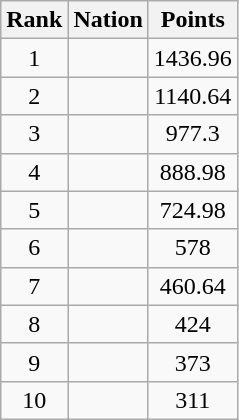<table class="wikitable sortable">
<tr>
<th>Rank</th>
<th>Nation</th>
<th>Points</th>
</tr>
<tr>
<td align=center>1</td>
<td></td>
<td align=center>1436.96</td>
</tr>
<tr>
<td align=center>2</td>
<td></td>
<td align=center>1140.64</td>
</tr>
<tr>
<td align=center>3</td>
<td></td>
<td align=center>977.3</td>
</tr>
<tr>
<td align=center>4</td>
<td></td>
<td align=center>888.98</td>
</tr>
<tr>
<td align=center>5</td>
<td></td>
<td align=center>724.98</td>
</tr>
<tr>
<td align=center>6</td>
<td></td>
<td align=center>578</td>
</tr>
<tr>
<td align=center>7</td>
<td></td>
<td align=center>460.64</td>
</tr>
<tr>
<td align=center>8</td>
<td></td>
<td align=center>424</td>
</tr>
<tr>
<td align=center>9</td>
<td></td>
<td align=center>373</td>
</tr>
<tr>
<td align=center>10</td>
<td></td>
<td align=center>311</td>
</tr>
</table>
